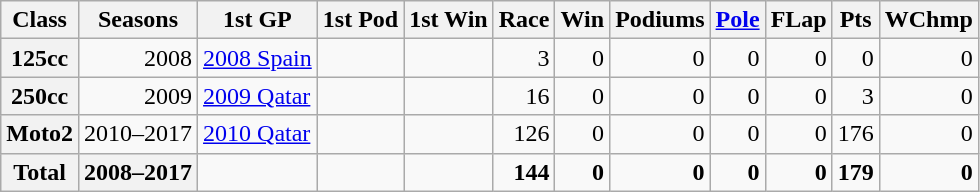<table class="wikitable" style=text-align:right>
<tr>
<th>Class</th>
<th>Seasons</th>
<th>1st GP</th>
<th>1st Pod</th>
<th>1st Win</th>
<th>Race</th>
<th>Win</th>
<th>Podiums</th>
<th><a href='#'>Pole</a></th>
<th>FLap</th>
<th>Pts</th>
<th>WChmp</th>
</tr>
<tr>
<th>125cc</th>
<td>2008</td>
<td align="left"><a href='#'>2008 Spain</a></td>
<td align="left"></td>
<td align="left"></td>
<td>3</td>
<td>0</td>
<td>0</td>
<td>0</td>
<td>0</td>
<td>0</td>
<td>0</td>
</tr>
<tr>
<th>250cc</th>
<td>2009</td>
<td align="left"><a href='#'>2009 Qatar</a></td>
<td align="left"></td>
<td align="left"></td>
<td>16</td>
<td>0</td>
<td>0</td>
<td>0</td>
<td>0</td>
<td>3</td>
<td>0</td>
</tr>
<tr>
<th>Moto2</th>
<td>2010–2017</td>
<td align="left"><a href='#'>2010 Qatar</a></td>
<td align="left"></td>
<td align="left"></td>
<td>126</td>
<td>0</td>
<td>0</td>
<td>0</td>
<td>0</td>
<td>176</td>
<td>0</td>
</tr>
<tr>
<th>Total</th>
<th>2008–2017</th>
<td></td>
<td></td>
<td></td>
<td><strong>144</strong></td>
<td><strong>0</strong></td>
<td><strong>0</strong></td>
<td><strong>0</strong></td>
<td><strong>0</strong></td>
<td><strong>179</strong></td>
<td><strong>0</strong></td>
</tr>
</table>
